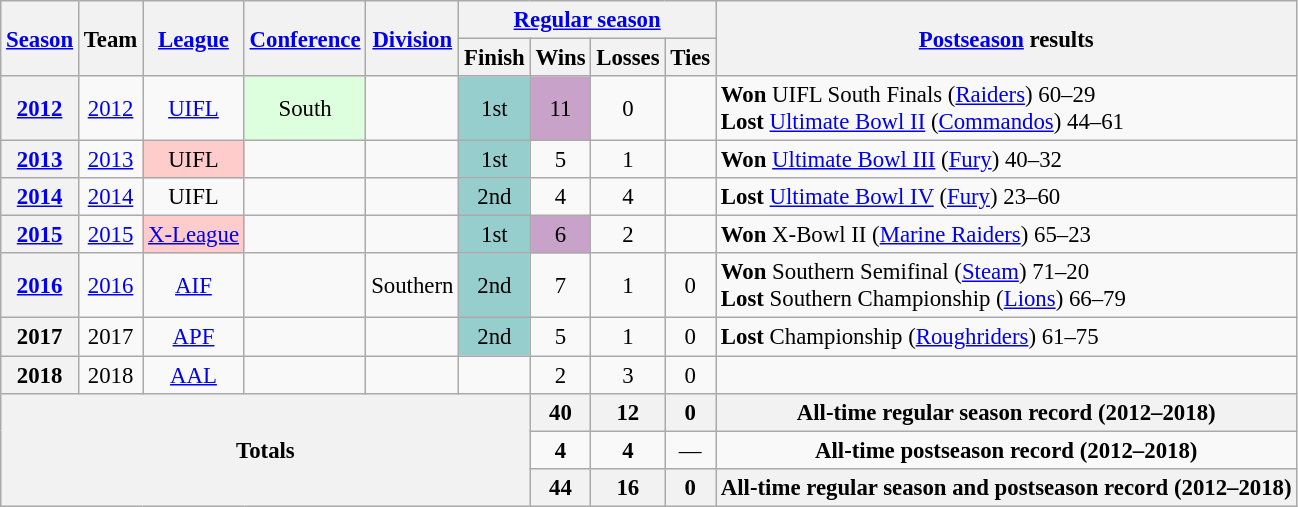<table class="wikitable" style="text-align:center; font-size: 95%;">
<tr>
<th rowspan="2"><a href='#'>Season</a></th>
<th rowspan="2">Team</th>
<th rowspan="2"><a href='#'>League</a></th>
<th rowspan="2"><a href='#'>Conference</a></th>
<th rowspan="2"><a href='#'>Division</a></th>
<th colspan="4"><a href='#'>Regular season</a></th>
<th rowspan="2"><a href='#'>Postseason</a> results</th>
</tr>
<tr>
<th>Finish</th>
<th>Wins</th>
<th>Losses</th>
<th>Ties</th>
</tr>
<tr>
<th><a href='#'>2012</a></th>
<td><a href='#'>2012</a></td>
<td><a href='#'>UIFL</a></td>
<td bgcolor=#dfd>South</td>
<td></td>
<td bgcolor=#96cdcd>1st</td>
<td bgcolor=#c8a2c8>11</td>
<td>0</td>
<td></td>
<td align=left><strong>Won</strong> UIFL South Finals (<a href='#'>Raiders</a>) 60–29<br><strong>Lost</strong> <a href='#'>Ultimate Bowl II</a> (<a href='#'>Commandos</a>) 44–61</td>
</tr>
<tr>
<th><a href='#'>2013</a></th>
<td><a href='#'>2013</a></td>
<td bgcolor=#fcc>UIFL</td>
<td></td>
<td></td>
<td bgcolor=#96cdcd>1st</td>
<td>5</td>
<td>1</td>
<td></td>
<td align=left><strong>Won</strong> <a href='#'>Ultimate Bowl III</a> (<a href='#'>Fury</a>) 40–32</td>
</tr>
<tr>
<th><a href='#'>2014</a></th>
<td><a href='#'>2014</a></td>
<td>UIFL</td>
<td></td>
<td></td>
<td bgcolor=#96cdcd>2nd</td>
<td>4</td>
<td>4</td>
<td></td>
<td align=left><strong>Lost</strong> <a href='#'>Ultimate Bowl IV</a> (<a href='#'>Fury</a>) 23–60</td>
</tr>
<tr>
<th><a href='#'>2015</a></th>
<td><a href='#'>2015</a></td>
<td bgcolor=#fcc><a href='#'>X-League</a></td>
<td></td>
<td></td>
<td bgcolor=#96cdcd>1st</td>
<td bgcolor=#c8a2c8>6</td>
<td>2</td>
<td></td>
<td align=left><strong>Won</strong> X-Bowl II (<a href='#'>Marine Raiders</a>) 65–23</td>
</tr>
<tr>
<th><a href='#'>2016</a></th>
<td><a href='#'>2016</a></td>
<td><a href='#'>AIF</a></td>
<td></td>
<td>Southern</td>
<td bgcolor=#96cdcd>2nd</td>
<td>7</td>
<td>1</td>
<td>0</td>
<td align=left><strong>Won</strong> Southern Semifinal (<a href='#'>Steam</a>) 71–20<br><strong>Lost</strong> Southern Championship (<a href='#'>Lions</a>) 66–79</td>
</tr>
<tr>
<th>2017</th>
<td>2017</td>
<td><a href='#'>APF</a></td>
<td></td>
<td></td>
<td bgcolor=#96cdcd>2nd</td>
<td>5</td>
<td>1</td>
<td>0</td>
<td align=left><strong>Lost</strong> Championship (<a href='#'>Roughriders</a>) 61–75</td>
</tr>
<tr>
<th>2018</th>
<td>2018</td>
<td><a href='#'>AAL</a></td>
<td></td>
<td></td>
<td></td>
<td>2</td>
<td>3</td>
<td>0</td>
<td align=left></td>
</tr>
<tr>
<th rowspan="5" colspan="6">Totals</th>
<th>40</th>
<th>12</th>
<th>0</th>
<th colspan="3">All-time regular season record (2012–2018)</th>
</tr>
<tr>
<td><strong>4</strong></td>
<td><strong>4</strong></td>
<td>—</td>
<td colspan="3"><strong>All-time postseason record (2012–2018)</strong></td>
</tr>
<tr>
<th>44</th>
<th>16</th>
<th>0</th>
<th colspan="3">All-time regular season and postseason record (2012–2018)</th>
</tr>
</table>
